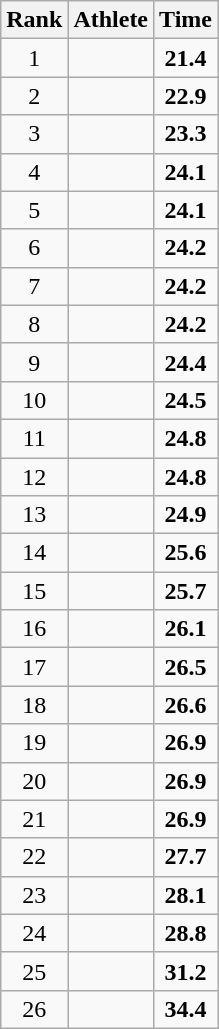<table class=wikitable style="text-align:center;">
<tr>
<th>Rank</th>
<th>Athlete</th>
<th>Time</th>
</tr>
<tr>
<td>1</td>
<td align=left></td>
<td><strong>21.4</strong></td>
</tr>
<tr>
<td>2</td>
<td align=left></td>
<td><strong>22.9</strong></td>
</tr>
<tr>
<td>3</td>
<td align=left></td>
<td><strong>23.3</strong></td>
</tr>
<tr>
<td>4</td>
<td align=left></td>
<td><strong>24.1</strong></td>
</tr>
<tr>
<td>5</td>
<td align=left></td>
<td><strong>24.1</strong></td>
</tr>
<tr>
<td>6</td>
<td align=left></td>
<td><strong>24.2</strong></td>
</tr>
<tr>
<td>7</td>
<td align=left></td>
<td><strong>24.2</strong></td>
</tr>
<tr>
<td>8</td>
<td align=left></td>
<td><strong>24.2</strong></td>
</tr>
<tr>
<td>9</td>
<td align=left></td>
<td><strong>24.4</strong></td>
</tr>
<tr>
<td>10</td>
<td align=left></td>
<td><strong>24.5</strong></td>
</tr>
<tr>
<td>11</td>
<td align=left></td>
<td><strong>24.8</strong></td>
</tr>
<tr>
<td>12</td>
<td align=left></td>
<td><strong>24.8</strong></td>
</tr>
<tr>
<td>13</td>
<td align=left></td>
<td><strong>24.9</strong></td>
</tr>
<tr>
<td>14</td>
<td align=left></td>
<td><strong>25.6</strong></td>
</tr>
<tr>
<td>15</td>
<td align=left></td>
<td><strong>25.7</strong></td>
</tr>
<tr>
<td>16</td>
<td align=left></td>
<td><strong>26.1</strong></td>
</tr>
<tr>
<td>17</td>
<td align=left></td>
<td><strong>26.5</strong></td>
</tr>
<tr>
<td>18</td>
<td align=left></td>
<td><strong>26.6</strong></td>
</tr>
<tr>
<td>19</td>
<td align=left></td>
<td><strong>26.9</strong></td>
</tr>
<tr>
<td>20</td>
<td align=left></td>
<td><strong>26.9</strong></td>
</tr>
<tr>
<td>21</td>
<td align=left></td>
<td><strong>26.9</strong></td>
</tr>
<tr>
<td>22</td>
<td align=left></td>
<td><strong>27.7</strong></td>
</tr>
<tr>
<td>23</td>
<td align=left></td>
<td><strong>28.1</strong></td>
</tr>
<tr>
<td>24</td>
<td align=left></td>
<td><strong>28.8</strong></td>
</tr>
<tr>
<td>25</td>
<td align=left></td>
<td><strong>31.2</strong></td>
</tr>
<tr>
<td>26</td>
<td align=left></td>
<td><strong>34.4</strong></td>
</tr>
</table>
